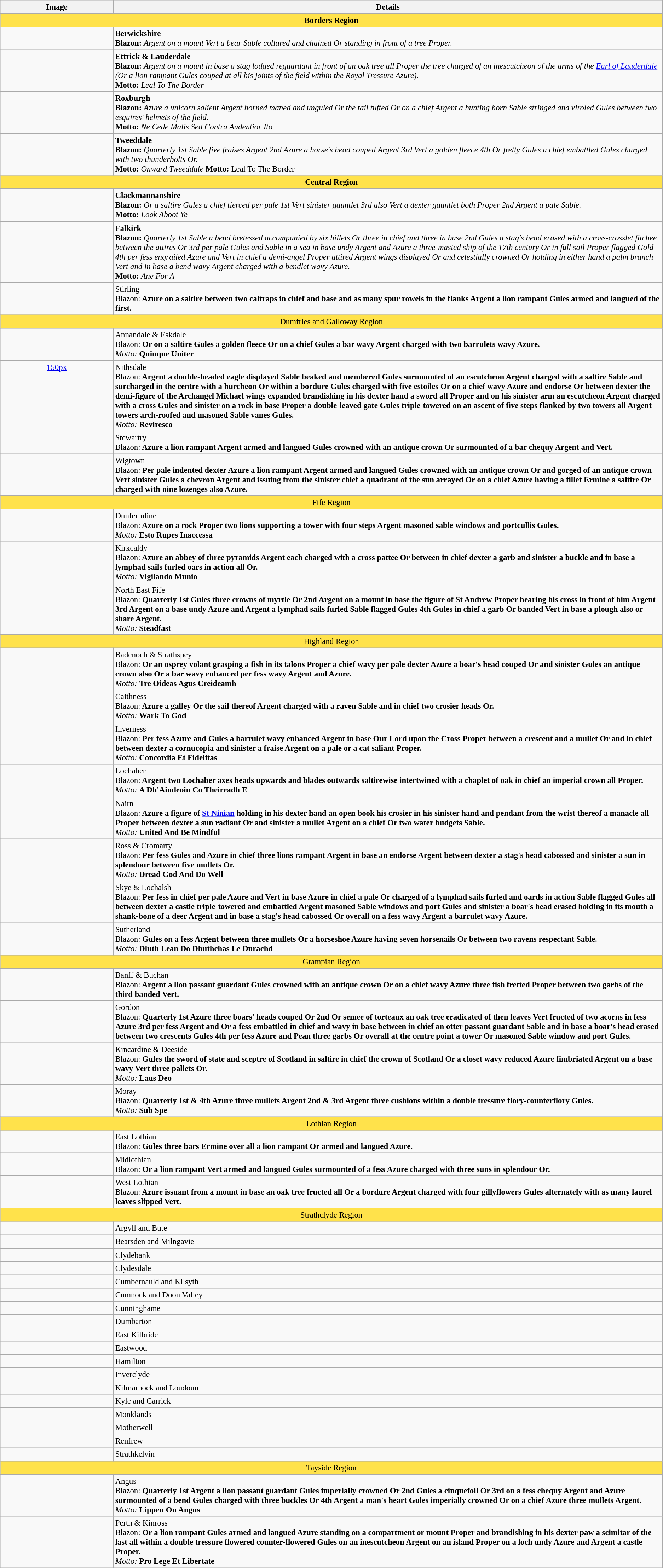<table class=wikitable style=font-size:95%>
<tr style="vertical-align:top; text-align:center;">
<th style="width:206px;">Image</th>
<th>Details</th>
</tr>
<tr style="background:#ffe24b" align="center">
<td colspan="2"><strong>Borders Region</strong></td>
</tr>
<tr valign=top>
<td align=center></td>
<td><strong>Berwickshire</strong><br><strong>Blazon:</strong> <em>Argent on a mount Vert a bear Sable collared and chained Or standing in front of a tree Proper.</em></td>
</tr>
<tr valign=top>
<td align=center></td>
<td><strong>Ettrick & Lauderdale</strong><br><strong>Blazon:</strong> <em>Argent on a mount in base a stag lodged reguardant in front of an oak tree all Proper the tree charged of an inescutcheon of the arms of the <a href='#'>Earl of Lauderdale</a> (Or a lion rampant Gules couped at all his joints of the field within the Royal Tressure Azure).</em><br>
<strong>Motto:</strong> <em>Leal To The Border</em></td>
</tr>
<tr valign=top>
<td align=center></td>
<td><strong>Roxburgh</strong><br><strong>Blazon:</strong> <em>Azure a unicorn salient Argent horned maned and unguled Or the tail tufted Or on a chief Argent a hunting horn Sable stringed and viroled Gules between two esquires' helmets of the field.</em><br>
<strong>Motto:</strong> <em>Ne Cede Malis Sed Contra Audentior Ito</em></td>
</tr>
<tr valign=top>
<td align=center></td>
<td><strong>Tweeddale</strong><br><strong>Blazon:</strong> <em>Quarterly 1st Sable five fraises Argent 2nd Azure a horse's head couped Argent 3rd Vert a golden fleece 4th Or fretty Gules a chief embattled Gules charged with two thunderbolts Or.</em><br>
<strong>Motto:</strong> <em>Onward Tweeddale</em>
<strong>Motto:</strong> Leal To The Border</td>
</tr>
<tr style="background:#ffe24b" align="center">
<td colspan="2"><strong>Central Region</strong></td>
</tr>
<tr valign=top>
<td align=center></td>
<td><strong>Clackmannanshire</strong><br><strong>Blazon:</strong> <em>Or a saltire Gules a chief tierced per pale 1st Vert sinister gauntlet 3rd also Vert a dexter gauntlet both Proper 2nd Argent a pale Sable.</em><br>
<strong>Motto:</strong> <em>Look Aboot Ye</em></td>
</tr>
<tr valign=top>
<td align=center></td>
<td><strong>Falkirk</strong><br><strong>Blazon:</strong> <em>Quarterly 1st Sable a bend bretessed accompanied by six billets Or three in chief and three in base 2nd Gules a stag's head erased with a cross-crosslet fitchee between the attires Or 3rd per pale Gules and Sable in a sea in base undy Argent and Azure a three-masted ship of the 17th century Or in full sail Proper flagged Gold 4th per fess engrailed Azure and Vert in chief a demi-angel Proper attired Argent wings displayed Or and celestially crowned Or holding in either hand a palm branch Vert and in base a bend wavy Argent charged with a bendlet wavy Azure.</em><br>
<strong>Motto:</strong> <em>Ane For A<strong></td>
</tr>
<tr valign=top>
<td align=center></td>
<td></strong>Stirling<strong><br></strong>Blazon:<strong> </em>Azure on a saltire between two caltraps in chief and base and as many spur rowels in the flanks Argent a lion rampant Gules armed and langued of the first.<em></td>
</tr>
<tr style="background:#ffe24b" align="center">
<td colspan="2"></strong>Dumfries and Galloway Region<strong></td>
</tr>
<tr valign=top>
<td align=center></td>
<td></strong>Annandale & Eskdale<strong><br></strong>Blazon:<strong> </em>Or on a saltire Gules a golden fleece Or on a chief Gules a bar wavy Argent charged with two barrulets wavy Azure.<em><br>
</strong>Motto:<strong> </em>Quinque Uniter<em></td>
</tr>
<tr valign=top>
<td align=center><a href='#'>150px</a></td>
<td></strong>Nithsdale<strong><br></strong>Blazon:<strong> </em>Argent a double-headed eagle displayed Sable beaked and membered Gules surmounted of an escutcheon Argent charged with a saltire Sable and surcharged in the centre with a hurcheon Or within a bordure Gules charged with five estoiles Or on a chief wavy Azure and endorse Or between dexter the demi-figure of the Archangel Michael wings expanded brandishing in his dexter hand a sword all Proper and on his sinister arm an escutcheon Argent charged with a cross Gules and sinister on a rock in base Proper a double-leaved gate Gules triple-towered on an ascent of five steps flanked by two towers all Argent towers arch-roofed and masoned Sable vanes Gules.<em><br>
</strong>Motto:<strong> </em>Reviresco<em></td>
</tr>
<tr valign=top>
<td align=center></td>
<td></strong>Stewartry<strong><br></strong>Blazon:<strong> </em>Azure a lion rampant Argent armed and langued Gules crowned with an antique crown Or surmounted of a bar chequy Argent and Vert.<em></td>
</tr>
<tr valign=top>
<td align=center></td>
<td></strong>Wigtown<strong><br></strong>Blazon:<strong> </em>Per pale indented dexter Azure a lion rampant Argent armed and langued Gules crowned with an antique crown Or and gorged of an antique crown Vert sinister Gules a chevron Argent and issuing from the sinister chief a quadrant of the sun arrayed Or on a chief Azure having a fillet Ermine a saltire Or charged with nine lozenges also Azure.<em></td>
</tr>
<tr style="background:#ffe24b" align="center">
<td colspan="2"></strong>Fife Region<strong></td>
</tr>
<tr valign=top>
<td align=center></td>
<td></strong>Dunfermline<strong><br></strong>Blazon:<strong> </em>Azure on a rock Proper two lions supporting a tower with four steps Argent masoned sable windows and portcullis Gules.<em><br>
</strong>Motto:<strong> </em>Esto Rupes Inaccessa<em></td>
</tr>
<tr valign=top>
<td align=center></td>
<td></strong>Kirkcaldy<strong><br></strong>Blazon:<strong> </em>Azure an abbey of three pyramids Argent each charged with a cross pattee Or between in chief dexter a garb and sinister a buckle and in base a lymphad sails furled oars in action all Or.<em><br>
</strong>Motto:<strong> </em>Vigilando Munio<em></td>
</tr>
<tr valign=top>
<td align=center></td>
<td></strong>North East Fife<strong><br></strong>Blazon:<strong> </em>Quarterly 1st Gules three crowns of myrtle Or 2nd Argent on a mount in base the figure of St Andrew Proper bearing his cross in front of him Argent 3rd Argent on a base undy Azure and Argent a lymphad sails furled Sable flagged Gules 4th Gules in chief a garb Or banded Vert in base a plough also or share Argent.<em><br>
</strong>Motto:<strong> </em>Steadfast<em></td>
</tr>
<tr style="background:#ffe24b" align="center">
<td colspan="2"></strong>Highland Region<strong></td>
</tr>
<tr valign=top>
<td align=center></td>
<td></strong>Badenoch & Strathspey<strong><br></strong>Blazon:<strong> </em>Or an osprey volant grasping a fish in its talons Proper a chief wavy per pale dexter Azure a boar's head couped Or and sinister Gules an antique crown also Or a bar wavy enhanced per fess wavy Argent and Azure.<em><br>
</strong>Motto:<strong> </em>Tre Oideas Agus Creideamh<em></td>
</tr>
<tr valign=top>
<td align=center></td>
<td></strong>Caithness<strong><br></strong>Blazon:<strong> </em>Azure a galley Or the sail thereof Argent charged with a raven Sable and in chief two crosier heads Or.<em><br>
</strong>Motto:<strong> </em>Wark To God<em></td>
</tr>
<tr valign=top>
<td align=center></td>
<td></strong>Inverness<strong><br></strong>Blazon:<strong> </em>Per fess Azure and Gules a barrulet wavy enhanced Argent in base Our Lord upon the Cross Proper between a crescent and a mullet Or and in chief between dexter a cornucopia and sinister a fraise Argent on a pale or a cat saliant Proper.<em><br>
</strong>Motto:<strong> </em>Concordia Et Fidelitas<em></td>
</tr>
<tr valign=top>
<td align=center></td>
<td></strong>Lochaber<strong><br></strong>Blazon:<strong> </em>Argent two Lochaber axes heads upwards and blades outwards saltirewise intertwined with a chaplet of oak in chief an imperial crown all Proper.<em><br>
</strong>Motto:<strong> </em>A Dh'Aindeoin Co Theireadh E<em></td>
</tr>
<tr valign=top>
<td align=center></td>
<td></strong>Nairn<strong><br></strong>Blazon:<strong> </em>Azure a figure of <a href='#'>St Ninian</a> holding in his dexter hand an open book his crosier in his sinister hand and pendant from the wrist thereof a manacle all Proper between dexter a sun radiant Or and sinister a mullet Argent on a chief Or two water budgets Sable.<em><br>
</strong>Motto:<strong> </em>United And Be Mindful<em></td>
</tr>
<tr valign=top>
<td align=center></td>
<td></strong>Ross & Cromarty<strong><br></strong>Blazon:<strong> </em>Per fess Gules and Azure in chief three lions rampant Argent in base an endorse Argent between dexter a stag's head cabossed and sinister a sun in splendour between five mullets Or.<em><br>
</strong>Motto:<strong> </em>Dread God And Do Well<em></td>
</tr>
<tr valign=top>
<td align=center></td>
<td></strong>Skye & Lochalsh<strong><br></strong>Blazon:<strong> </em>Per fess in chief per pale Azure and Vert in base Azure in chief a pale Or charged of a lymphad sails furled and oards in action Sable flagged Gules all between dexter a castle triple-towered and embattled Argent masoned Sable windows and port Gules and sinister a boar's head erased holding in its mouth a shank-bone of a deer Argent and in base a stag's head cabossed Or overall on a fess wavy Argent a barrulet wavy Azure.<em></td>
</tr>
<tr valign=top>
<td align=center></td>
<td></strong>Sutherland<strong><br></strong>Blazon:<strong> </em>Gules on a fess Argent between three mullets Or a horseshoe Azure having seven horsenails Or between two ravens respectant Sable.<em><br>
</strong>Motto:<strong> </em>Dluth Lean Do Dhuthchas Le Durachd<em></td>
</tr>
<tr style="background:#ffe24b" align="center">
<td colspan="2"></strong>Grampian Region<strong></td>
</tr>
<tr valign=top>
<td align=center></td>
<td></strong>Banff & Buchan<strong><br></strong>Blazon:<strong> </em>Argent a lion passant guardant Gules crowned with an antique crown Or on a chief wavy Azure three fish fretted Proper between two garbs of the third banded Vert.<em></td>
</tr>
<tr valign=top>
<td align=center></td>
<td></strong>Gordon<strong><br></strong>Blazon:<strong> </em>Quarterly 1st Azure three boars' heads couped Or 2nd Or semee of torteaux an oak tree eradicated of then leaves Vert fructed of two acorns in fess Azure 3rd per fess Argent and Or a fess embattled in chief and wavy in base between in chief an otter passant guardant Sable and in base a boar's head erased between two crescents Gules 4th per fess Azure and Pean three garbs Or overall at the centre point a tower Or masoned Sable window and port Gules.<em></td>
</tr>
<tr valign=top>
<td align=center></td>
<td></strong>Kincardine & Deeside<strong><br></strong>Blazon:<strong> </em>Gules the sword of state and sceptre of Scotland in saltire in chief the crown of Scotland Or a closet wavy reduced Azure fimbriated Argent on a base wavy Vert three pallets Or.<em><br>
</strong>Motto:<strong> </em>Laus Deo<em></td>
</tr>
<tr valign=top>
<td align=center></td>
<td></strong>Moray<strong><br></strong>Blazon:<strong> </em>Quarterly 1st & 4th Azure three mullets Argent 2nd & 3rd Argent three cushions within a double tressure flory-counterflory Gules.<em><br>
</strong>Motto:<strong> </em>Sub Spe<em></td>
</tr>
<tr style="background:#ffe24b" align="center">
<td colspan="2"></strong>Lothian Region<strong></td>
</tr>
<tr valign=top>
<td align=center></td>
<td></strong>East Lothian<strong><br></strong>Blazon:<strong> </em>Gules three bars Ermine over all a lion rampant Or armed and langued Azure.<em></td>
</tr>
<tr valign=top>
<td align=center></td>
<td></strong>Midlothian<strong><br></strong>Blazon:<strong> </em>Or a lion rampant Vert armed and langued Gules surmounted of a fess Azure charged with three suns in splendour Or.<em></td>
</tr>
<tr valign=top>
<td align=center></td>
<td></strong>West Lothian<strong><br></strong>Blazon:<strong> </em>Azure issuant from a mount in base an oak tree fructed all Or a bordure Argent charged with four gillyflowers Gules alternately with as many laurel leaves slipped Vert.<em></td>
</tr>
<tr style="background:#ffe24b" align="center">
<td colspan="2"></strong>Strathclyde Region<strong></td>
</tr>
<tr valign=top>
<td align=center></td>
<td></strong>Argyll and Bute<strong></td>
</tr>
<tr valign=top>
<td align=center></td>
<td></strong>Bearsden and Milngavie<strong></td>
</tr>
<tr valign=top>
<td align=center></td>
<td></strong>Clydebank<strong></td>
</tr>
<tr valign=top>
<td align=center></td>
<td></strong>Clydesdale<strong></td>
</tr>
<tr valign=top>
<td align=center></td>
<td></strong>Cumbernauld and Kilsyth<strong></td>
</tr>
<tr valign=top>
<td align=center></td>
<td></strong>Cumnock and Doon Valley<strong></td>
</tr>
<tr valign=top>
<td align=center></td>
<td></strong>Cunninghame<strong></td>
</tr>
<tr valign=top>
<td align=center></td>
<td></strong>Dumbarton<strong></td>
</tr>
<tr valign=top>
<td align=center></td>
<td></strong>East Kilbride<strong></td>
</tr>
<tr valign=top>
<td align=center></td>
<td></strong>Eastwood<strong></td>
</tr>
<tr valign=top>
<td align=center></td>
<td></strong>Hamilton<strong></td>
</tr>
<tr valign=top>
<td align=center></td>
<td></strong>Inverclyde<strong></td>
</tr>
<tr valign=top>
<td align=center></td>
<td></strong>Kilmarnock and Loudoun<strong></td>
</tr>
<tr valign=top>
<td align=center></td>
<td></strong>Kyle and Carrick<strong></td>
</tr>
<tr valign=top>
<td align=center></td>
<td></strong>Monklands<strong></td>
</tr>
<tr valign=top>
<td align=center></td>
<td></strong>Motherwell<strong></td>
</tr>
<tr valign=top>
<td align=center></td>
<td></strong>Renfrew<strong></td>
</tr>
<tr valign=top>
<td align=center></td>
<td></strong>Strathkelvin<strong></td>
</tr>
<tr style="background:#ffe24b" align="center">
<td colspan="2"></strong>Tayside Region<strong></td>
</tr>
<tr valign=top>
<td align=center></td>
<td></strong>Angus<strong><br></strong>Blazon:<strong> </em>Quarterly 1st Argent a lion passant guardant Gules imperially crowned Or 2nd Gules a cinquefoil Or 3rd on a fess chequy Argent and Azure surmounted of a bend Gules charged with three buckles Or 4th Argent a man's heart Gules imperially crowned Or on a chief Azure three mullets Argent.<em><br>
</strong>Motto:<strong> </em>Lippen On Angus<em></td>
</tr>
<tr valign=top>
<td align=center></td>
<td></strong>Perth & Kinross<strong><br></strong>Blazon:<strong> </em>Or a lion rampant Gules armed and langued Azure standing on a compartment or mount Proper and brandishing in his dexter paw a scimitar of the last all within a double tressure flowered counter-flowered Gules on an inescutcheon Argent on an island Proper on a loch undy Azure and Argent a castle Proper.<em><br>
</strong>Motto:<strong> </em>Pro Lege Et Libertate<em></td>
</tr>
</table>
